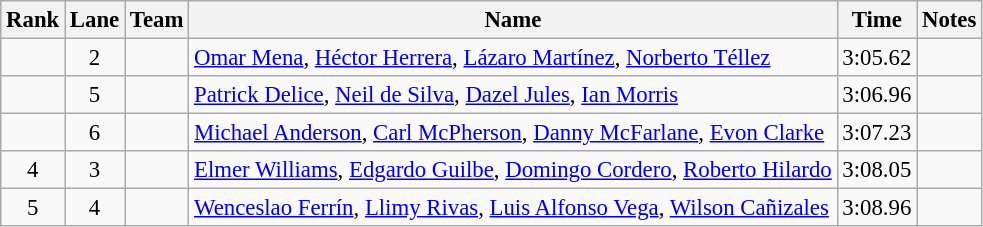<table class="wikitable sortable" style="text-align:center;font-size:95%">
<tr>
<th>Rank</th>
<th>Lane</th>
<th>Team</th>
<th>Name</th>
<th>Time</th>
<th>Notes</th>
</tr>
<tr>
<td></td>
<td>2</td>
<td align=left></td>
<td align=left><a href='#'>Omar Mena</a>, <a href='#'>Héctor Herrera</a>, <a href='#'>Lázaro Martínez</a>, <a href='#'>Norberto Téllez</a></td>
<td>3:05.62</td>
<td></td>
</tr>
<tr>
<td></td>
<td>5</td>
<td align=left></td>
<td align=left><a href='#'>Patrick Delice</a>, <a href='#'>Neil de Silva</a>, <a href='#'>Dazel Jules</a>, <a href='#'>Ian Morris</a></td>
<td>3:06.96</td>
<td></td>
</tr>
<tr>
<td></td>
<td>6</td>
<td align=left></td>
<td align=left><a href='#'>Michael Anderson</a>, <a href='#'>Carl McPherson</a>, <a href='#'>Danny McFarlane</a>, <a href='#'>Evon Clarke</a></td>
<td>3:07.23</td>
<td></td>
</tr>
<tr>
<td>4</td>
<td>3</td>
<td align=left></td>
<td align=left><a href='#'>Elmer Williams</a>, <a href='#'>Edgardo Guilbe</a>, <a href='#'>Domingo Cordero</a>, <a href='#'>Roberto Hilardo</a></td>
<td>3:08.05</td>
<td></td>
</tr>
<tr>
<td>5</td>
<td>4</td>
<td align=left></td>
<td align=left><a href='#'>Wenceslao Ferrín</a>, <a href='#'>Llimy Rivas</a>, <a href='#'>Luis Alfonso Vega</a>, <a href='#'>Wilson Cañizales</a></td>
<td>3:08.96</td>
<td></td>
</tr>
</table>
